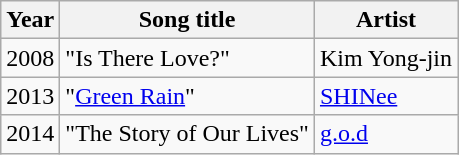<table class="wikitable sortable">
<tr>
<th>Year</th>
<th>Song title</th>
<th>Artist</th>
</tr>
<tr>
<td>2008</td>
<td> "Is There Love?"</td>
<td>Kim Yong-jin</td>
</tr>
<tr>
<td>2013</td>
<td> "<a href='#'>Green Rain</a>"</td>
<td><a href='#'>SHINee</a></td>
</tr>
<tr>
<td>2014</td>
<td> "The Story of Our Lives"</td>
<td><a href='#'>g.o.d</a></td>
</tr>
</table>
